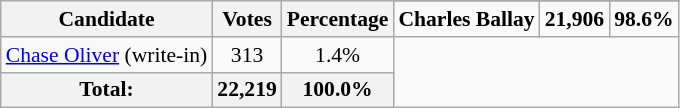<table class="wikitable sortable tpl-blanktable" style="font-size:90%;text-align:center;">
<tr>
<th rowspan="2">Candidate</th>
<th rowspan="2">Votes</th>
<th rowspan="2">Percentage</th>
</tr>
<tr>
<td style="text-align:left;"><strong>Charles Ballay</strong></td>
<td><strong>21,906</strong></td>
<td><strong>98.6%</strong></td>
</tr>
<tr>
<td style="text-align:left;"><a href='#'>Chase Oliver</a> (write-in)</td>
<td>313</td>
<td>1.4%</td>
</tr>
<tr style="background:#eee;">
<th>Total:</th>
<th>22,219</th>
<th>100.0%</th>
</tr>
</table>
